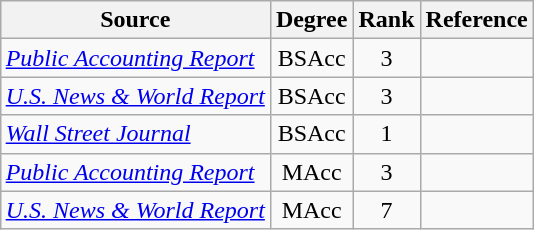<table class="wikitable" style="float:right;">
<tr>
<th>Source</th>
<th>Degree</th>
<th>Rank</th>
<th>Reference</th>
</tr>
<tr>
<td><em><a href='#'>Public Accounting Report</a></em></td>
<td align="center">BSAcc</td>
<td align="center">3</td>
<td align="center"></td>
</tr>
<tr>
<td><em><a href='#'>U.S. News & World Report</a></em></td>
<td align="center">BSAcc</td>
<td align="center">3</td>
<td align="center"></td>
</tr>
<tr>
<td><em><a href='#'>Wall Street Journal</a></em></td>
<td align="center">BSAcc</td>
<td align="center">1</td>
<td align="center"></td>
</tr>
<tr>
<td><em><a href='#'>Public Accounting Report</a></em></td>
<td align="center">MAcc</td>
<td align="center">3</td>
<td align="center"></td>
</tr>
<tr>
<td><em><a href='#'>U.S. News & World Report</a></em></td>
<td align="center">MAcc</td>
<td align="center">7</td>
<td align="center"></td>
</tr>
</table>
